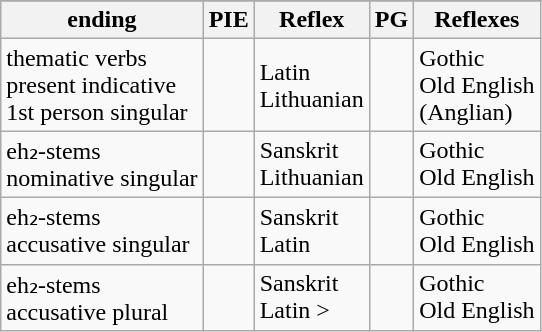<table class="wikitable">
<tr>
</tr>
<tr>
<th>ending</th>
<th>PIE</th>
<th>Reflex</th>
<th>PG</th>
<th>Reflexes</th>
</tr>
<tr>
<td>thematic verbs <br>present indicative<br>1st person singular</td>
<td></td>
<td>Latin <br>Lithuanian </td>
<td></td>
<td>Gothic <br>Old English <br>(Anglian)</td>
</tr>
<tr>
<td>eh₂-stems<br>nominative singular</td>
<td></td>
<td>Sanskrit <br>Lithuanian </td>
<td></td>
<td>Gothic <br>Old English </td>
</tr>
<tr>
<td>eh₂-stems<br>accusative singular</td>
<td></td>
<td>Sanskrit <br>Latin </td>
<td></td>
<td>Gothic <br>Old English </td>
</tr>
<tr>
<td>eh₂-stems<br>accusative plural</td>
<td></td>
<td>Sanskrit <br>Latin  > </td>
<td></td>
<td>Gothic <br>Old English </td>
</tr>
</table>
